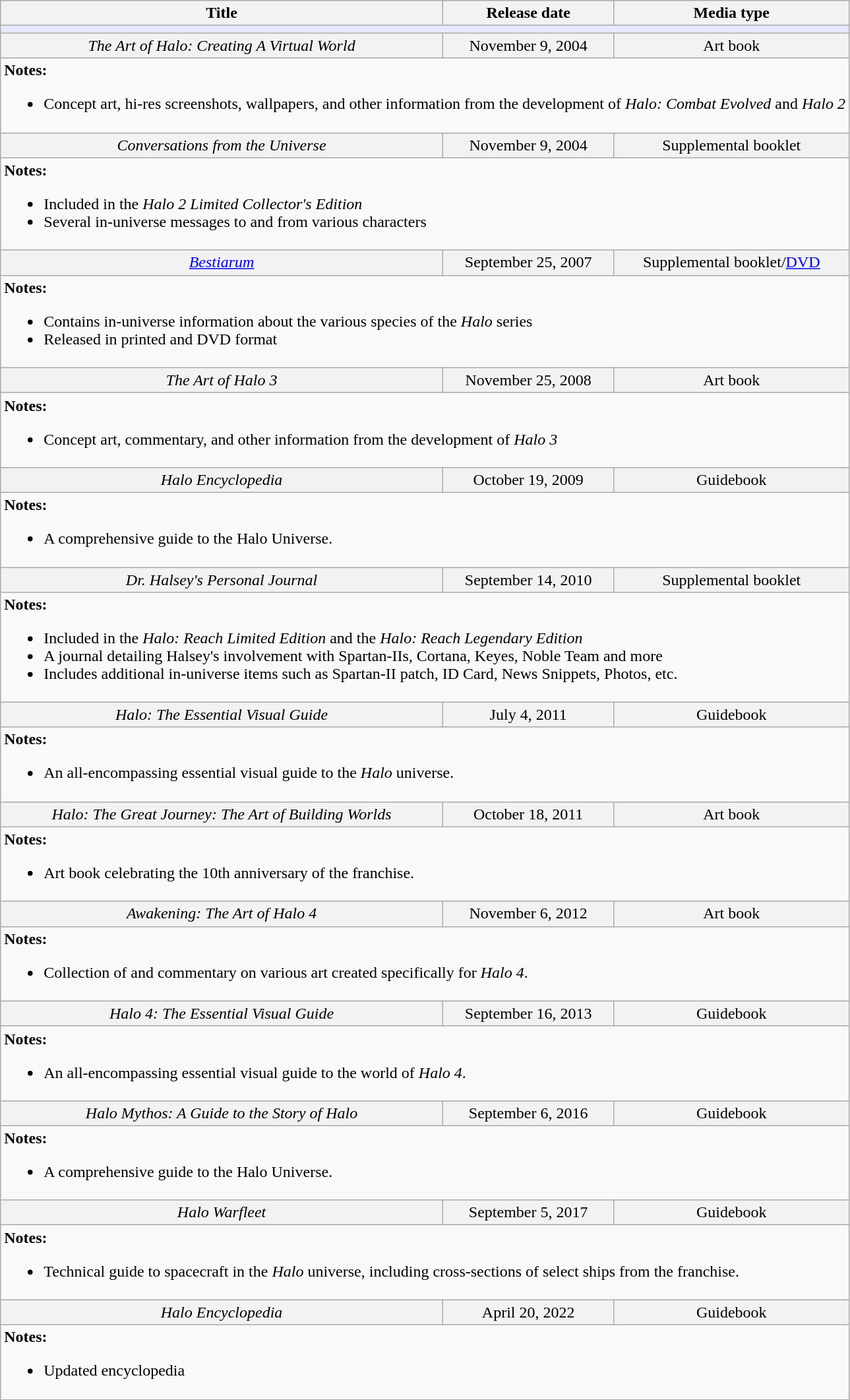<table class="wikitable">
<tr style="text-align: center;">
<th>Title</th>
<th>Release date</th>
<th>Media type</th>
</tr>
<tr>
<td colspan="3" bgcolor="#e6e9ff"></td>
</tr>
<tr bgcolor="#F2F2F2" align="center">
<td><em>The Art of Halo: Creating A Virtual World</em></td>
<td>November 9, 2004</td>
<td>Art book</td>
</tr>
<tr>
<td colspan="3" style="border: none; vertical-align: top;"><strong>Notes:</strong><br><ul><li>Concept art, hi-res screenshots, wallpapers, and other information from the development of <em>Halo: Combat Evolved</em> and <em>Halo 2</em></li></ul></td>
</tr>
<tr bgcolor="#F2F2F2" align="center">
<td><em>Conversations from the Universe</em></td>
<td>November 9, 2004</td>
<td>Supplemental booklet</td>
</tr>
<tr>
<td colspan="3" style="border: none; vertical-align: top;"><strong>Notes:</strong><br><ul><li>Included in the <em>Halo 2 Limited Collector's Edition</em></li><li>Several in-universe messages to and from various characters</li></ul></td>
</tr>
<tr bgcolor="#F2F2F2" align="center">
<td><em><a href='#'>Bestiarum</a></em></td>
<td>September 25, 2007</td>
<td>Supplemental booklet/<a href='#'>DVD</a></td>
</tr>
<tr>
<td colspan="3" style="border: none; vertical-align: top;"><strong>Notes:</strong><br><ul><li>Contains in-universe information about the various species of the <em>Halo</em> series</li><li>Released in printed and DVD format</li></ul></td>
</tr>
<tr bgcolor="#F2F2F2" align="center">
<td><em>The Art of Halo 3</em></td>
<td>November 25, 2008</td>
<td>Art book</td>
</tr>
<tr>
<td colspan="3" style="border: none; vertical-align: top;"><strong>Notes:</strong><br><ul><li>Concept art, commentary, and other information from the development of <em>Halo 3</em></li></ul></td>
</tr>
<tr bgcolor="#F2F2F2" align="center">
<td><em>Halo Encyclopedia</em></td>
<td>October 19, 2009</td>
<td>Guidebook</td>
</tr>
<tr>
<td colspan="3" style="border: none; vertical-align: top;"><strong>Notes:</strong><br><ul><li>A comprehensive guide to the Halo Universe.</li></ul></td>
</tr>
<tr bgcolor="#F2F2F2" align="center">
<td><em>Dr. Halsey's Personal Journal</em></td>
<td>September 14, 2010</td>
<td>Supplemental booklet</td>
</tr>
<tr>
<td colspan="3" style="border: none; vertical-align: top;"><strong>Notes:</strong><br><ul><li>Included in the <em>Halo: Reach Limited Edition</em> and the <em>Halo: Reach Legendary Edition</em></li><li>A journal detailing Halsey's involvement with Spartan-IIs, Cortana, Keyes, Noble Team and more</li><li>Includes additional in-universe items such as Spartan-II patch, ID Card, News Snippets, Photos, etc.</li></ul></td>
</tr>
<tr>
</tr>
<tr bgcolor="#F2F2F2" align="center">
<td><em>Halo: The Essential Visual Guide</em></td>
<td>July 4, 2011</td>
<td>Guidebook</td>
</tr>
<tr>
<td colspan="3" style="border: none; vertical-align: top;"><strong>Notes:</strong><br><ul><li>An all-encompassing essential visual guide to the <em>Halo</em> universe.</li></ul></td>
</tr>
<tr bgcolor="#F2F2F2" align="center">
<td><em>Halo: The Great Journey: The Art of Building Worlds</em></td>
<td>October 18, 2011</td>
<td>Art book</td>
</tr>
<tr>
<td colspan="3" style="border: none; vertical-align: top;"><strong>Notes:</strong><br><ul><li>Art book celebrating the 10th anniversary of the franchise.</li></ul></td>
</tr>
<tr bgcolor="#F2F2F2" align="center">
<td><em>Awakening: The Art of Halo 4</em></td>
<td>November 6, 2012</td>
<td>Art book</td>
</tr>
<tr>
<td colspan="3" style="border: none; vertical-align: top;"><strong>Notes:</strong><br><ul><li>Collection of and commentary on various art created specifically for <em>Halo 4</em>.</li></ul></td>
</tr>
<tr bgcolor="#F2F2F2" align="center">
<td><em>Halo 4: The Essential Visual Guide</em></td>
<td>September 16, 2013</td>
<td>Guidebook</td>
</tr>
<tr>
<td colspan="3" style="border: none; vertical-align: top;"><strong>Notes:</strong><br><ul><li>An all-encompassing essential visual guide to the world of <em>Halo 4</em>.</li></ul></td>
</tr>
<tr bgcolor="#F2F2F2" align="center">
<td><em>Halo Mythos: A Guide to the Story of Halo</em></td>
<td>September 6, 2016</td>
<td>Guidebook</td>
</tr>
<tr>
<td colspan="3" style="border: none; vertical-align: top;"><strong>Notes:</strong><br><ul><li>A comprehensive guide to the Halo Universe.</li></ul></td>
</tr>
<tr>
</tr>
<tr bgcolor="#F2F2F2" align="center">
<td><em>Halo Warfleet</em></td>
<td>September 5, 2017</td>
<td>Guidebook</td>
</tr>
<tr>
<td colspan="3" style="border: none; vertical-align: top;"><strong>Notes:</strong><br><ul><li>Technical guide to spacecraft in the <em>Halo</em> universe, including cross-sections of select ships from the franchise.</li></ul></td>
</tr>
<tr bgcolor="#F2F2F2" align="center">
<td><em>Halo Encyclopedia</em></td>
<td>April 20, 2022</td>
<td>Guidebook</td>
</tr>
<tr>
<td colspan="3" style="border: none; vertical-align: top;"><strong>Notes:</strong><br><ul><li>Updated encyclopedia</li></ul></td>
</tr>
</table>
